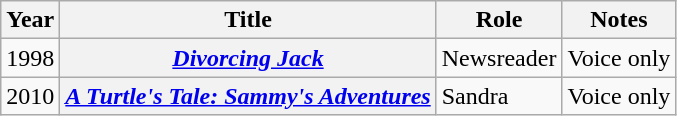<table class="wikitable plainrowheaders sortable">
<tr>
<th scope="col">Year</th>
<th scope="col">Title</th>
<th scope="col">Role</th>
<th scope="col" class="unsortable">Notes</th>
</tr>
<tr>
<td>1998</td>
<th scope="row"><em><a href='#'>Divorcing Jack</a></em></th>
<td>Newsreader</td>
<td>Voice only</td>
</tr>
<tr>
<td>2010</td>
<th scope="row"><em><a href='#'>A Turtle's Tale: Sammy's Adventures</a></em></th>
<td>Sandra</td>
<td>Voice only</td>
</tr>
</table>
